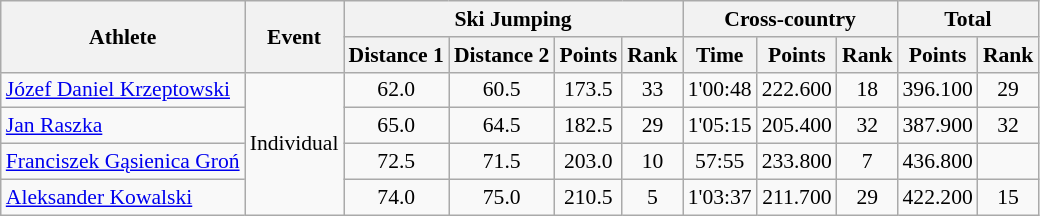<table class="wikitable" style="font-size:90%">
<tr>
<th rowspan="2">Athlete</th>
<th rowspan="2">Event</th>
<th colspan="4">Ski Jumping</th>
<th colspan="3">Cross-country</th>
<th colspan="2">Total</th>
</tr>
<tr>
<th>Distance 1</th>
<th>Distance 2</th>
<th>Points</th>
<th>Rank</th>
<th>Time</th>
<th>Points</th>
<th>Rank</th>
<th>Points</th>
<th>Rank</th>
</tr>
<tr>
<td><a href='#'>Józef Daniel Krzeptowski</a></td>
<td rowspan="4">Individual</td>
<td align="center">62.0</td>
<td align="center">60.5</td>
<td align="center">173.5</td>
<td align="center">33</td>
<td align="center">1'00:48</td>
<td align="center">222.600</td>
<td align="center">18</td>
<td align="center">396.100</td>
<td align="center">29</td>
</tr>
<tr>
<td><a href='#'>Jan Raszka</a></td>
<td align="center">65.0</td>
<td align="center">64.5</td>
<td align="center">182.5</td>
<td align="center">29</td>
<td align="center">1'05:15</td>
<td align="center">205.400</td>
<td align="center">32</td>
<td align="center">387.900</td>
<td align="center">32</td>
</tr>
<tr>
<td><a href='#'>Franciszek Gąsienica Groń</a></td>
<td align="center">72.5</td>
<td align="center">71.5</td>
<td align="center">203.0</td>
<td align="center">10</td>
<td align="center">57:55</td>
<td align="center">233.800</td>
<td align="center">7</td>
<td align="center">436.800</td>
<td align="center"></td>
</tr>
<tr>
<td><a href='#'>Aleksander Kowalski</a></td>
<td align="center">74.0</td>
<td align="center">75.0</td>
<td align="center">210.5</td>
<td align="center">5</td>
<td align="center">1'03:37</td>
<td align="center">211.700</td>
<td align="center">29</td>
<td align="center">422.200</td>
<td align="center">15</td>
</tr>
</table>
